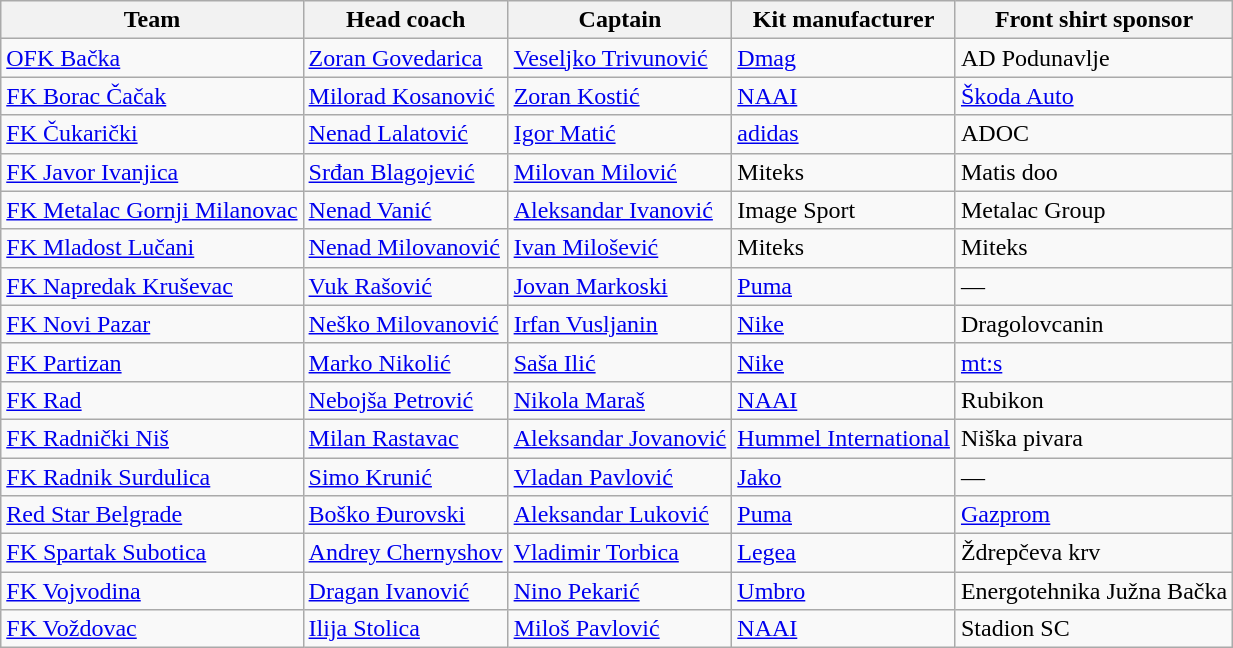<table class="wikitable sortable" style="text-align:left">
<tr>
<th>Team</th>
<th>Head coach</th>
<th>Captain</th>
<th>Kit manufacturer</th>
<th>Front shirt sponsor</th>
</tr>
<tr>
<td><a href='#'>OFK Bačka</a></td>
<td> <a href='#'>Zoran Govedarica</a></td>
<td> <a href='#'>Veseljko Trivunović</a></td>
<td><a href='#'>Dmag</a></td>
<td>AD Podunavlje</td>
</tr>
<tr>
<td><a href='#'>FK Borac Čačak</a></td>
<td> <a href='#'>Milorad Kosanović</a></td>
<td> <a href='#'>Zoran Kostić</a></td>
<td><a href='#'>NAAI</a></td>
<td><a href='#'>Škoda Auto</a></td>
</tr>
<tr>
<td><a href='#'>FK Čukarički</a></td>
<td> <a href='#'>Nenad Lalatović</a></td>
<td> <a href='#'>Igor Matić</a></td>
<td><a href='#'>adidas</a></td>
<td>ADOC</td>
</tr>
<tr>
<td><a href='#'>FK Javor Ivanjica</a></td>
<td> <a href='#'>Srđan Blagojević</a></td>
<td> <a href='#'>Milovan Milović</a></td>
<td>Miteks</td>
<td>Matis doo</td>
</tr>
<tr>
<td><a href='#'>FK Metalac Gornji Milanovac</a></td>
<td> <a href='#'>Nenad Vanić</a></td>
<td> <a href='#'>Aleksandar Ivanović</a></td>
<td>Image Sport</td>
<td>Metalac Group</td>
</tr>
<tr>
<td><a href='#'>FK Mladost Lučani</a></td>
<td> <a href='#'>Nenad Milovanović</a></td>
<td> <a href='#'>Ivan Milošević</a></td>
<td>Miteks</td>
<td>Miteks</td>
</tr>
<tr>
<td><a href='#'>FK Napredak Kruševac</a></td>
<td> <a href='#'>Vuk Rašović</a></td>
<td> <a href='#'>Jovan Markoski</a></td>
<td><a href='#'>Puma</a></td>
<td>—</td>
</tr>
<tr>
<td><a href='#'>FK Novi Pazar</a></td>
<td> <a href='#'>Neško Milovanović</a></td>
<td> <a href='#'>Irfan Vusljanin</a></td>
<td><a href='#'>Nike</a></td>
<td>Dragolovcanin</td>
</tr>
<tr>
<td><a href='#'>FK Partizan</a></td>
<td> <a href='#'>Marko Nikolić</a></td>
<td> <a href='#'>Saša Ilić</a></td>
<td><a href='#'>Nike</a></td>
<td><a href='#'>mt:s</a></td>
</tr>
<tr>
<td><a href='#'>FK Rad</a></td>
<td> <a href='#'>Nebojša Petrović</a></td>
<td> <a href='#'>Nikola Maraš</a></td>
<td><a href='#'>NAAI</a></td>
<td>Rubikon</td>
</tr>
<tr>
<td><a href='#'>FK Radnički Niš</a></td>
<td> <a href='#'>Milan Rastavac</a></td>
<td> <a href='#'>Aleksandar Jovanović</a></td>
<td><a href='#'>Hummel International</a></td>
<td>Niška pivara</td>
</tr>
<tr>
<td><a href='#'>FK Radnik Surdulica</a></td>
<td> <a href='#'>Simo Krunić</a></td>
<td> <a href='#'>Vladan Pavlović</a></td>
<td><a href='#'>Jako</a></td>
<td>—</td>
</tr>
<tr>
<td><a href='#'>Red Star Belgrade</a></td>
<td> <a href='#'>Boško Đurovski</a></td>
<td> <a href='#'>Aleksandar Luković</a></td>
<td><a href='#'>Puma</a></td>
<td><a href='#'>Gazprom</a></td>
</tr>
<tr>
<td><a href='#'>FK Spartak Subotica</a></td>
<td> <a href='#'>Andrey Chernyshov</a></td>
<td> <a href='#'>Vladimir Torbica</a></td>
<td><a href='#'>Legea</a></td>
<td>Ždrepčeva krv</td>
</tr>
<tr>
<td><a href='#'>FK Vojvodina</a></td>
<td> <a href='#'>Dragan Ivanović</a></td>
<td> <a href='#'>Nino Pekarić</a></td>
<td><a href='#'>Umbro</a></td>
<td>Energotehnika Južna Bačka</td>
</tr>
<tr>
<td><a href='#'>FK Voždovac</a></td>
<td> <a href='#'>Ilija Stolica</a></td>
<td> <a href='#'>Miloš Pavlović</a></td>
<td><a href='#'>NAAI</a></td>
<td>Stadion SC</td>
</tr>
</table>
